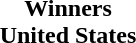<table cellspacing=0 width=100%>
<tr>
<td align=center></td>
</tr>
<tr>
<td align=center><strong>Winners<br>United States</strong></td>
</tr>
</table>
